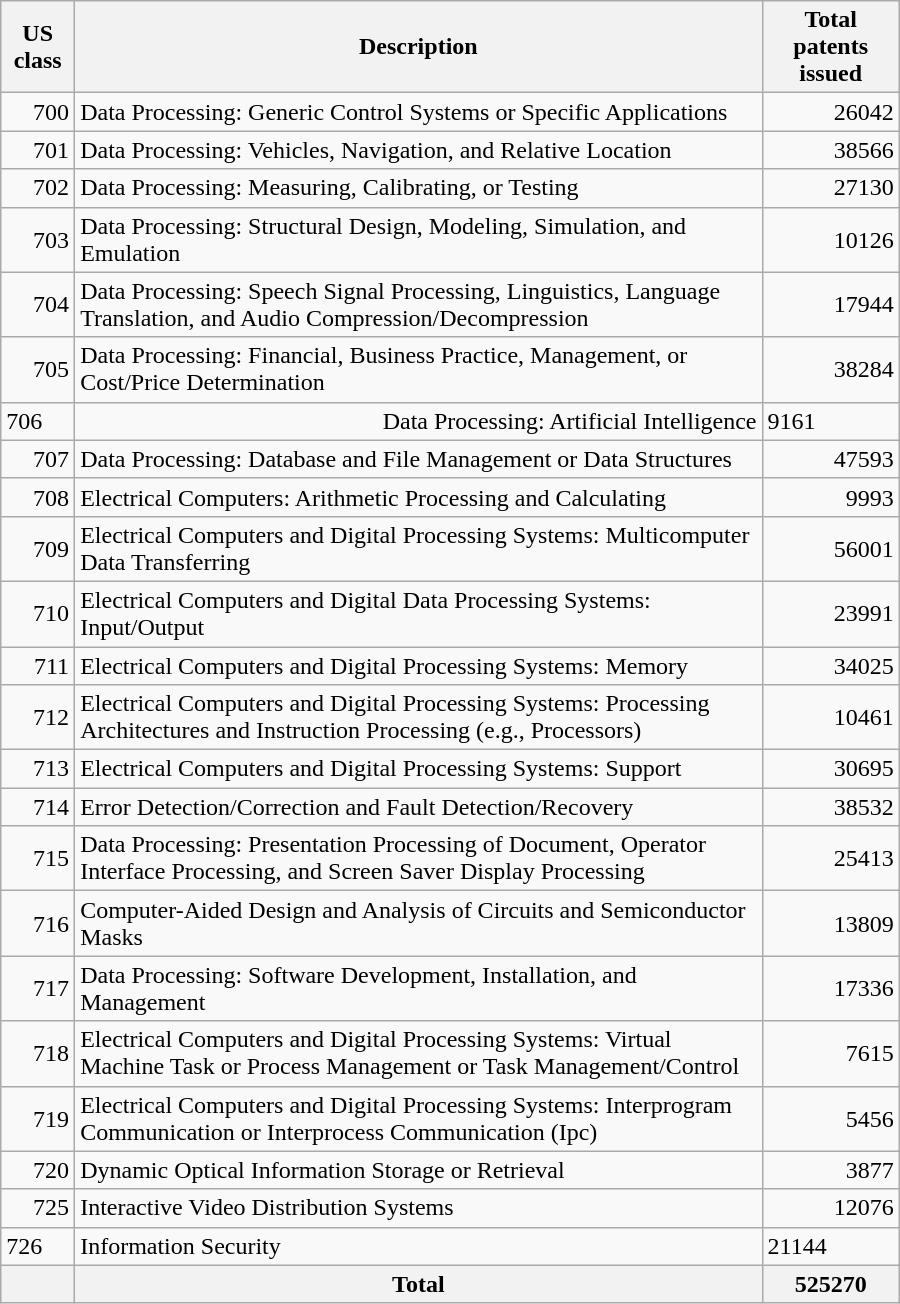<table class="wikitable floatright" style="width:600px;">
<tr>
<th>US class</th>
<th>Description</th>
<th>Total patents issued</th>
</tr>
<tr>
<td align="right">700</td>
<td>Data Processing: Generic Control Systems or Specific Applications</td>
<td align="right">26042</td>
</tr>
<tr>
<td align="right">701</td>
<td>Data Processing: Vehicles, Navigation, and Relative Location</td>
<td align="right">38566</td>
</tr>
<tr>
<td align="right">702</td>
<td>Data Processing: Measuring, Calibrating, or Testing</td>
<td align="right">27130</td>
</tr>
<tr>
<td align="right">703</td>
<td>Data Processing: Structural Design, Modeling, Simulation, and Emulation</td>
<td align="right">10126</td>
</tr>
<tr>
<td align="right">704</td>
<td>Data Processing: Speech Signal Processing, Linguistics, Language Translation, and Audio Compression/Decompression</td>
<td align="right">17944</td>
</tr>
<tr>
<td align="right">705</td>
<td>Data Processing: Financial, Business Practice, Management, or Cost/Price Determination</td>
<td align="right">38284</td>
</tr>
<tr |align="right"|706>
<td>706</td>
<td align="right">Data Processing: Artificial Intelligence</td>
<td>9161</td>
</tr>
<tr>
<td align="right">707</td>
<td>Data Processing: Database and File Management or Data Structures</td>
<td align="right">47593</td>
</tr>
<tr>
<td align="right">708</td>
<td>Electrical Computers: Arithmetic Processing and Calculating</td>
<td align="right">9993</td>
</tr>
<tr>
<td align="right">709</td>
<td>Electrical Computers and Digital Processing Systems: Multicomputer Data Transferring</td>
<td align="right">56001</td>
</tr>
<tr>
<td align="right">710</td>
<td>Electrical Computers and Digital Data Processing Systems: Input/Output</td>
<td align="right">23991</td>
</tr>
<tr>
<td align="right">711</td>
<td>Electrical Computers and Digital Processing Systems: Memory</td>
<td align="right">34025</td>
</tr>
<tr>
<td align="right">712</td>
<td>Electrical Computers and Digital Processing Systems: Processing Architectures and Instruction Processing (e.g., Processors)</td>
<td align="right">10461</td>
</tr>
<tr>
<td align="right">713</td>
<td>Electrical Computers and Digital Processing Systems: Support</td>
<td align="right">30695</td>
</tr>
<tr>
<td align="right">714</td>
<td>Error Detection/Correction and Fault Detection/Recovery</td>
<td align="right">38532</td>
</tr>
<tr>
<td align="right">715</td>
<td>Data Processing: Presentation Processing of Document, Operator Interface Processing, and Screen Saver Display Processing</td>
<td align="right">25413</td>
</tr>
<tr>
<td align="right">716</td>
<td>Computer-Aided Design and Analysis of Circuits and Semiconductor Masks</td>
<td align="right">13809</td>
</tr>
<tr>
<td align="right">717</td>
<td>Data Processing: Software Development, Installation, and Management</td>
<td align="right">17336</td>
</tr>
<tr>
<td align="right">718</td>
<td>Electrical Computers and Digital Processing Systems: Virtual Machine Task or Process Management or Task Management/Control</td>
<td align="right">7615</td>
</tr>
<tr>
<td align="right">719</td>
<td>Electrical Computers and Digital Processing Systems: Interprogram Communication or Interprocess Communication (Ipc)</td>
<td align="right">5456</td>
</tr>
<tr>
<td align="right">720</td>
<td>Dynamic Optical Information Storage or Retrieval</td>
<td align="right">3877</td>
</tr>
<tr>
<td align="right">725</td>
<td>Interactive Video Distribution Systems</td>
<td align="right">12076</td>
</tr>
<tr>
<td>726</td>
<td>Information Security</td>
<td>21144</td>
</tr>
<tr>
<th></th>
<th align="right">Total</th>
<th>525270</th>
</tr>
</table>
